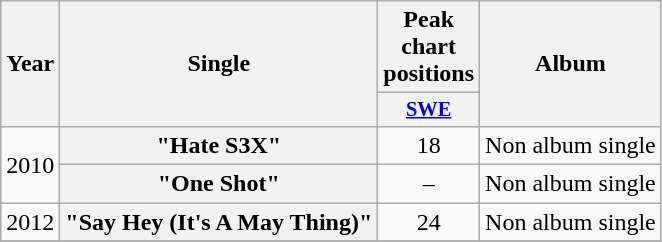<table class="wikitable plainrowheaders" style="text-align:center;" border="1">
<tr>
<th scope="col" rowspan="2">Year</th>
<th scope="col" rowspan="2">Single</th>
<th scope="col" colspan="1">Peak chart positions</th>
<th scope="col" rowspan="2">Album</th>
</tr>
<tr>
<th scope="col" style="width:3em;font-size:85%;"><a href='#'>SWE</a><br></th>
</tr>
<tr>
<td rowspan="2">2010</td>
<th scope="row">"Hate S3X"</th>
<td>18</td>
<td>Non album single</td>
</tr>
<tr>
<th scope="row">"One Shot"</th>
<td>–</td>
<td>Non album single</td>
</tr>
<tr>
<td>2012</td>
<th scope="row">"Say Hey (It's A May Thing)"</th>
<td>24</td>
<td>Non album single</td>
</tr>
<tr>
</tr>
</table>
